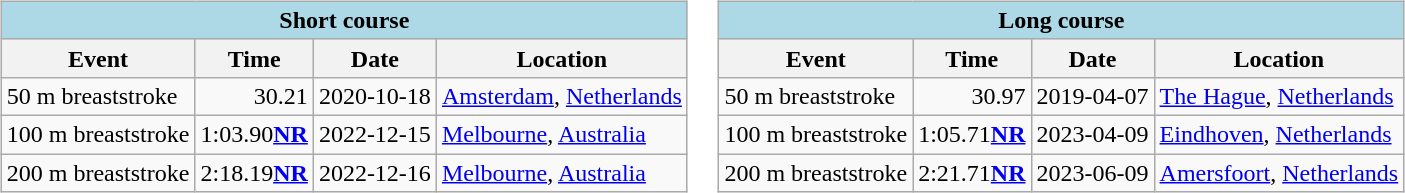<table>
<tr>
<td style="vertical-align:top; text-align:left;"><br><table class="wikitable" |>
<tr>
<th colspan="4" style="background: #add8e6;">Short course</th>
</tr>
<tr>
<th>Event</th>
<th>Time</th>
<th>Date</th>
<th>Location</th>
</tr>
<tr>
<td>50 m breaststroke</td>
<td style="text-align:right;">30.21</td>
<td>2020-10-18</td>
<td><a href='#'>Amsterdam</a>, <a href='#'>Netherlands</a></td>
</tr>
<tr>
<td>100 m breaststroke</td>
<td style="text-align:right;">1:03.90<strong><a href='#'>NR</a></strong></td>
<td>2022-12-15</td>
<td><a href='#'>Melbourne</a>, <a href='#'>Australia</a></td>
</tr>
<tr>
<td>200 m breaststroke</td>
<td style="text-align:right;">2:18.19<strong><a href='#'>NR</a></strong></td>
<td>2022-12-16</td>
<td><a href='#'>Melbourne</a>, <a href='#'>Australia</a></td>
</tr>
</table>
</td>
<td valign=top align=left><br><table class="wikitable" |>
<tr>
<th colspan="4" style="background: #add8e6;">Long course</th>
</tr>
<tr>
<th>Event</th>
<th>Time</th>
<th>Date</th>
<th>Location</th>
</tr>
<tr>
<td>50 m breaststroke</td>
<td style="text-align:right;">30.97</td>
<td>2019-04-07</td>
<td><a href='#'>The Hague</a>, <a href='#'>Netherlands</a></td>
</tr>
<tr>
<td>100 m breaststroke</td>
<td style="text-align:right;">1:05.71<strong><a href='#'>NR</a></strong></td>
<td>2023-04-09</td>
<td><a href='#'>Eindhoven</a>, <a href='#'>Netherlands</a></td>
</tr>
<tr>
<td>200 m breaststroke</td>
<td style="text-align:right;">2:21.71<strong><a href='#'>NR</a></strong></td>
<td>2023-06-09</td>
<td><a href='#'>Amersfoort</a>, <a href='#'>Netherlands</a></td>
</tr>
</table>
</td>
</tr>
</table>
